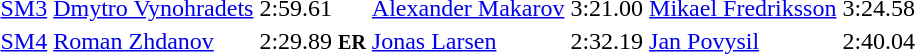<table>
<tr>
<td><a href='#'>SM3</a></td>
<td><a href='#'>Dmytro Vynohradets</a><br></td>
<td>2:59.61</td>
<td><a href='#'>Alexander Makarov</a><br></td>
<td>3:21.00</td>
<td><a href='#'>Mikael Fredriksson</a><br></td>
<td>3:24.58</td>
</tr>
<tr>
<td><a href='#'>SM4</a></td>
<td><a href='#'>Roman Zhdanov</a><br></td>
<td>2:29.89 <small><strong>ER</strong></small></td>
<td><a href='#'>Jonas Larsen</a><br></td>
<td>2:32.19</td>
<td><a href='#'>Jan Povysil</a><br></td>
<td>2:40.04</td>
</tr>
</table>
